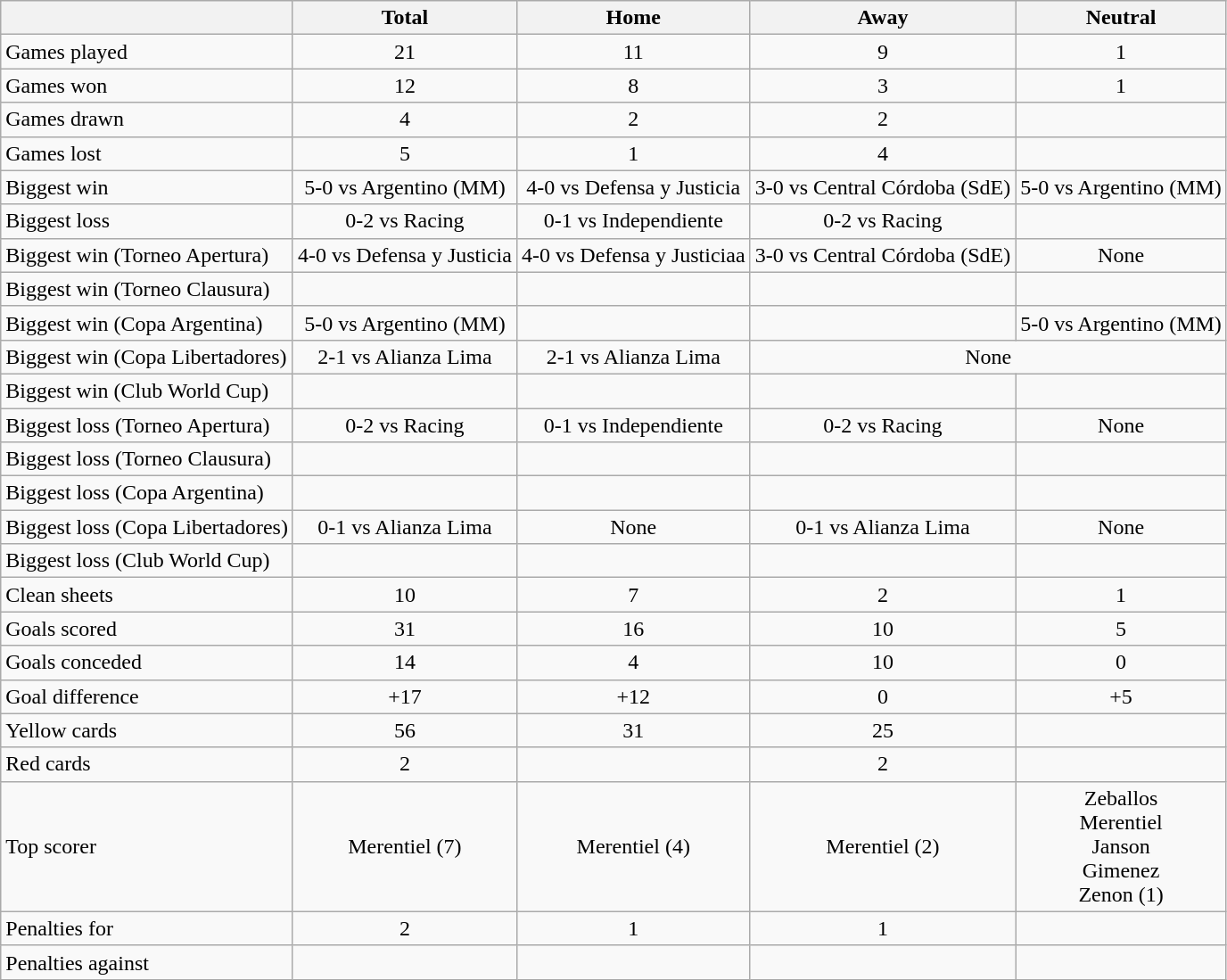<table class="wikitable" style="text-align: center;">
<tr>
<th></th>
<th>Total</th>
<th>Home</th>
<th>Away</th>
<th>Neutral</th>
</tr>
<tr>
<td align=left>Games played</td>
<td>21</td>
<td>11</td>
<td>9</td>
<td>1</td>
</tr>
<tr>
<td align=left>Games won</td>
<td>12</td>
<td>8</td>
<td>3</td>
<td>1</td>
</tr>
<tr>
<td align=left>Games drawn</td>
<td>4</td>
<td>2</td>
<td>2</td>
<td></td>
</tr>
<tr>
<td align=left>Games lost</td>
<td>5</td>
<td>1</td>
<td>4</td>
<td></td>
</tr>
<tr>
<td align=left>Biggest win</td>
<td>5-0 vs Argentino (MM)</td>
<td>4-0 vs Defensa y Justicia</td>
<td>3-0 vs Central Córdoba (SdE)</td>
<td>5-0 vs Argentino (MM)</td>
</tr>
<tr>
<td align=left>Biggest loss</td>
<td>0-2 vs Racing</td>
<td>0-1 vs Independiente</td>
<td>0-2 vs Racing</td>
<td></td>
</tr>
<tr>
<td align=left>Biggest win (Torneo Apertura)</td>
<td>4-0 vs Defensa y Justicia</td>
<td>4-0 vs Defensa y Justiciaa</td>
<td>3-0 vs Central Córdoba (SdE)</td>
<td>None</td>
</tr>
<tr>
<td align=left>Biggest win (Torneo Clausura)</td>
<td></td>
<td></td>
<td></td>
<td></td>
</tr>
<tr>
<td align=left>Biggest win (Copa Argentina)</td>
<td>5-0 vs Argentino (MM)</td>
<td></td>
<td></td>
<td>5-0 vs Argentino (MM)</td>
</tr>
<tr>
<td align=left>Biggest win (Copa Libertadores)</td>
<td>2-1 vs Alianza Lima</td>
<td>2-1 vs Alianza Lima</td>
<td colspan=2>None</td>
</tr>
<tr>
<td align=left>Biggest win (Club World Cup)</td>
<td></td>
<td></td>
<td></td>
<td></td>
</tr>
<tr>
<td align=left>Biggest loss (Torneo Apertura)</td>
<td>0-2 vs Racing</td>
<td>0-1 vs Independiente</td>
<td>0-2 vs Racing</td>
<td>None</td>
</tr>
<tr>
<td align=left>Biggest loss (Torneo Clausura)</td>
<td></td>
<td></td>
<td></td>
<td></td>
</tr>
<tr>
<td align=left>Biggest loss (Copa Argentina)</td>
<td></td>
<td></td>
<td></td>
<td></td>
</tr>
<tr>
<td align=left>Biggest loss (Copa Libertadores)</td>
<td>0-1 vs Alianza Lima</td>
<td>None</td>
<td>0-1 vs Alianza Lima</td>
<td>None</td>
</tr>
<tr>
<td align=left>Biggest loss (Club World Cup)</td>
<td></td>
<td></td>
<td></td>
<td></td>
</tr>
<tr>
<td align=left>Clean sheets</td>
<td>10</td>
<td>7</td>
<td>2</td>
<td>1</td>
</tr>
<tr>
<td align=left>Goals scored</td>
<td>31</td>
<td>16</td>
<td>10</td>
<td>5</td>
</tr>
<tr>
<td align=left>Goals conceded</td>
<td>14</td>
<td>4</td>
<td>10</td>
<td>0</td>
</tr>
<tr>
<td align=left>Goal difference</td>
<td>+17</td>
<td>+12</td>
<td>0</td>
<td>+5</td>
</tr>
<tr>
<td align=left>Yellow cards</td>
<td>56</td>
<td>31</td>
<td>25</td>
<td></td>
</tr>
<tr>
<td align=left>Red cards</td>
<td>2</td>
<td></td>
<td>2</td>
<td></td>
</tr>
<tr>
<td align=left>Top scorer</td>
<td>Merentiel (7)</td>
<td>Merentiel (4)</td>
<td>Merentiel (2)</td>
<td>Zeballos<br>Merentiel<br>Janson<br>Gimenez<br>Zenon (1) </td>
</tr>
<tr>
<td align=left>Penalties for</td>
<td>2</td>
<td>1</td>
<td>1</td>
<td></td>
</tr>
<tr>
<td align=left>Penalties against</td>
<td></td>
<td></td>
<td></td>
<td></td>
</tr>
</table>
